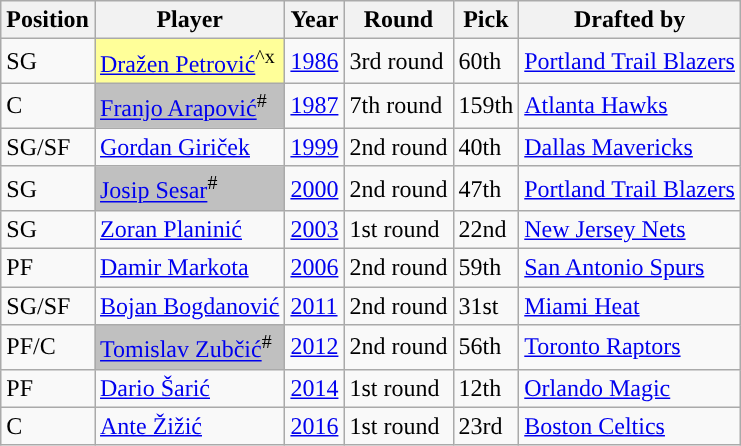<table class="wikitable sortable" style="text-align: left;">
<tr>
<th>Position</th>
<th>Player</th>
<th>Year</th>
<th>Round</th>
<th>Pick</th>
<th>Drafted by</th>
</tr>
<tr>
<td>SG</td>
<td bgcolor="#FFFF99"> <a href='#'>Dražen Petrović</a><sup>^x</sup></td>
<td><a href='#'>1986</a></td>
<td>3rd round</td>
<td>60th</td>
<td><a href='#'>Portland Trail Blazers</a></td>
</tr>
<tr>
<td>C</td>
<td style="background:silver;"> <a href='#'>Franjo Arapović</a><sup>#</sup></td>
<td><a href='#'>1987</a></td>
<td>7th round</td>
<td>159th</td>
<td><a href='#'>Atlanta Hawks</a></td>
</tr>
<tr>
<td>SG/SF</td>
<td> <a href='#'>Gordan Giriček</a></td>
<td><a href='#'>1999</a></td>
<td>2nd round</td>
<td>40th</td>
<td><a href='#'>Dallas Mavericks</a></td>
</tr>
<tr>
<td>SG</td>
<td style="background:silver;"> <a href='#'>Josip Sesar</a><sup>#</sup></td>
<td><a href='#'>2000</a></td>
<td>2nd round</td>
<td>47th</td>
<td><a href='#'>Portland Trail Blazers</a></td>
</tr>
<tr>
<td>SG</td>
<td> <a href='#'>Zoran Planinić</a></td>
<td><a href='#'>2003</a></td>
<td>1st round</td>
<td>22nd</td>
<td><a href='#'>New Jersey Nets</a></td>
</tr>
<tr>
<td>PF</td>
<td> <a href='#'>Damir Markota</a></td>
<td><a href='#'>2006</a></td>
<td>2nd round</td>
<td>59th</td>
<td><a href='#'>San Antonio Spurs</a></td>
</tr>
<tr>
<td>SG/SF</td>
<td> <a href='#'>Bojan Bogdanović</a></td>
<td><a href='#'>2011</a></td>
<td>2nd round</td>
<td>31st</td>
<td><a href='#'>Miami Heat</a></td>
</tr>
<tr>
<td>PF/C</td>
<td style="background:silver;"> <a href='#'>Tomislav Zubčić</a><sup>#</sup></td>
<td><a href='#'>2012</a></td>
<td>2nd round</td>
<td>56th</td>
<td><a href='#'>Toronto Raptors</a></td>
</tr>
<tr>
<td>PF</td>
<td> <a href='#'>Dario Šarić</a></td>
<td><a href='#'>2014</a></td>
<td>1st round</td>
<td>12th</td>
<td><a href='#'>Orlando Magic</a></td>
</tr>
<tr>
<td>C</td>
<td> <a href='#'>Ante Žižić</a></td>
<td><a href='#'>2016</a></td>
<td>1st round</td>
<td>23rd</td>
<td><a href='#'>Boston Celtics</a></td>
</tr>
</table>
